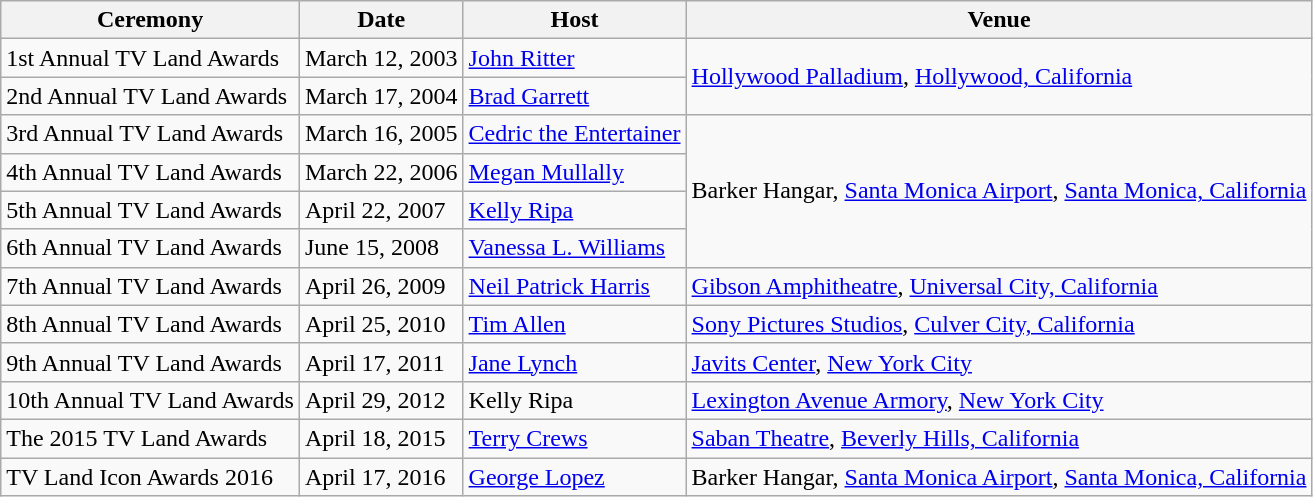<table class="wikitable sortable">
<tr>
<th>Ceremony</th>
<th>Date</th>
<th>Host</th>
<th>Venue</th>
</tr>
<tr>
<td>1st Annual TV Land Awards</td>
<td>March 12, 2003</td>
<td><a href='#'>John Ritter</a></td>
<td rowspan="2"><a href='#'>Hollywood Palladium</a>, <a href='#'>Hollywood, California</a></td>
</tr>
<tr>
<td>2nd Annual TV Land Awards</td>
<td>March 17, 2004</td>
<td><a href='#'>Brad Garrett</a></td>
</tr>
<tr>
<td>3rd Annual TV Land Awards</td>
<td>March 16, 2005</td>
<td><a href='#'>Cedric the Entertainer</a></td>
<td rowspan="4">Barker Hangar, <a href='#'>Santa Monica Airport</a>, <a href='#'>Santa Monica, California</a></td>
</tr>
<tr>
<td>4th Annual TV Land Awards</td>
<td>March 22, 2006</td>
<td><a href='#'>Megan Mullally</a></td>
</tr>
<tr>
<td>5th Annual TV Land Awards</td>
<td>April 22, 2007</td>
<td><a href='#'>Kelly Ripa</a></td>
</tr>
<tr>
<td>6th Annual TV Land Awards</td>
<td>June 15, 2008</td>
<td><a href='#'>Vanessa L. Williams</a></td>
</tr>
<tr>
<td>7th Annual TV Land Awards</td>
<td>April 26, 2009</td>
<td><a href='#'>Neil Patrick Harris</a></td>
<td><a href='#'>Gibson Amphitheatre</a>, <a href='#'>Universal City, California</a></td>
</tr>
<tr>
<td>8th Annual TV Land Awards</td>
<td>April 25, 2010</td>
<td><a href='#'>Tim Allen</a></td>
<td><a href='#'>Sony Pictures Studios</a>, <a href='#'>Culver City, California</a></td>
</tr>
<tr>
<td>9th Annual TV Land Awards</td>
<td>April 17, 2011</td>
<td><a href='#'>Jane Lynch</a></td>
<td><a href='#'>Javits Center</a>, <a href='#'>New York City</a></td>
</tr>
<tr>
<td>10th Annual TV Land Awards</td>
<td>April 29, 2012</td>
<td>Kelly Ripa</td>
<td><a href='#'>Lexington Avenue Armory</a>, <a href='#'>New York City</a></td>
</tr>
<tr>
<td>The 2015 TV Land Awards</td>
<td>April 18, 2015</td>
<td><a href='#'>Terry Crews</a></td>
<td><a href='#'>Saban Theatre</a>, <a href='#'>Beverly Hills, California</a></td>
</tr>
<tr>
<td>TV Land Icon Awards 2016</td>
<td>April 17, 2016</td>
<td><a href='#'>George Lopez</a></td>
<td>Barker Hangar, <a href='#'>Santa Monica Airport</a>, <a href='#'>Santa Monica, California</a></td>
</tr>
</table>
